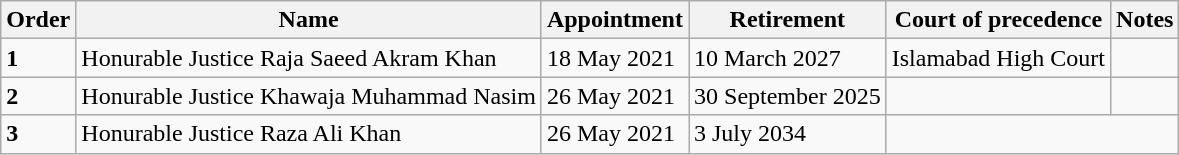<table class="wikitable sortable">
<tr>
<th>Order</th>
<th>Name</th>
<th>Appointment</th>
<th>Retirement</th>
<th>Court of precedence</th>
<th>Notes</th>
</tr>
<tr>
<td><strong>1</strong></td>
<td>Honurable Justice Raja Saeed Akram Khan</td>
<td>18 May 2021</td>
<td>10 March 2027</td>
<td>Islamabad High Court</td>
<td></td>
</tr>
<tr>
<td><strong>2</strong></td>
<td>Honurable Justice Khawaja Muhammad Nasim</td>
<td>26 May 2021</td>
<td>30 September 2025</td>
<td></td>
<td></td>
</tr>
<tr>
<td><strong>3</strong></td>
<td>Honurable Justice Raza Ali Khan</td>
<td>26 May 2021</td>
<td>3 July 2034</td>
</tr>
</table>
